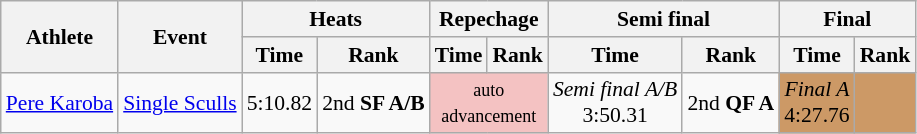<table class=wikitable style="font-size:90%">
<tr>
<th rowspan=2>Athlete</th>
<th rowspan=2>Event</th>
<th colspan=2>Heats</th>
<th colspan=2>Repechage</th>
<th colspan=2>Semi final</th>
<th colspan=2>Final</th>
</tr>
<tr>
<th>Time</th>
<th>Rank</th>
<th>Time</th>
<th>Rank</th>
<th>Time</th>
<th>Rank</th>
<th>Time</th>
<th>Rank</th>
</tr>
<tr>
<td><a href='#'>Pere Karoba</a></td>
<td><a href='#'>Single Sculls</a></td>
<td align=center>5:10.82</td>
<td align=center>2nd <strong>SF A/B</strong></td>
<td colspan="2" style="text-align:center; background:#f4c2c2;"><small>auto<br>advancement</small></td>
<td align=center><em>Semi final A/B</em> <br> 3:50.31</td>
<td align=center>2nd <strong>QF A</strong></td>
<td align="center" bgcolor=cc9966><em>Final A</em> <br> 4:27.76</td>
<td align="center" bgcolor=cc9966><strong></strong></td>
</tr>
</table>
